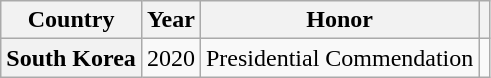<table class="wikitable plainrowheaders sortable" style="margin-right: 0;">
<tr>
<th scope="col">Country</th>
<th scope="col">Year</th>
<th scope="col">Honor</th>
<th scope="col" class="unsortable"></th>
</tr>
<tr>
<th scope="row">South Korea</th>
<td style="text-align:center">2020</td>
<td>Presidential Commendation</td>
<td style="text-align:center"></td>
</tr>
</table>
